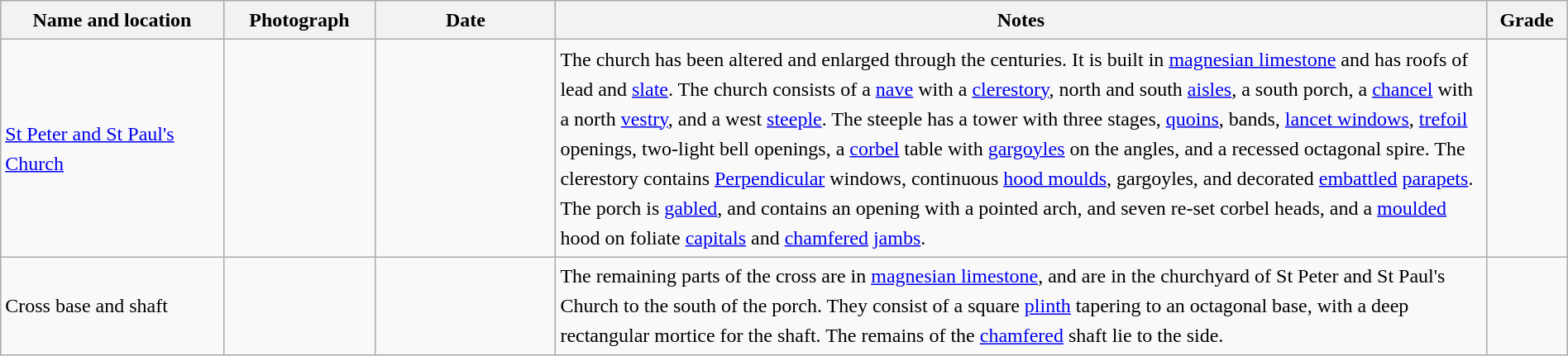<table class="wikitable sortable plainrowheaders" style="width:100%; border:0px; text-align:left; line-height:150%">
<tr>
<th scope="col"  style="width:150px">Name and location</th>
<th scope="col"  style="width:100px" class="unsortable">Photograph</th>
<th scope="col"  style="width:120px">Date</th>
<th scope="col"  style="width:650px" class="unsortable">Notes</th>
<th scope="col"  style="width:50px">Grade</th>
</tr>
<tr>
<td><a href='#'>St Peter and St Paul's Church</a><br><small></small></td>
<td></td>
<td align="center"></td>
<td>The church has been altered and enlarged through the centuries.  It is built in <a href='#'>magnesian limestone</a> and has roofs of lead and <a href='#'>slate</a>.  The church consists of  a <a href='#'>nave</a> with a <a href='#'>clerestory</a>, north and south <a href='#'>aisles</a>, a south porch, a <a href='#'>chancel</a> with a north <a href='#'>vestry</a>, and a west <a href='#'>steeple</a>.  The steeple has a tower with three stages, <a href='#'>quoins</a>, bands, <a href='#'>lancet windows</a>, <a href='#'>trefoil</a> openings, two-light bell openings, a <a href='#'>corbel</a> table with <a href='#'>gargoyles</a> on the angles, and a recessed octagonal spire.  The clerestory contains <a href='#'>Perpendicular</a> windows, continuous <a href='#'>hood moulds</a>, gargoyles, and decorated <a href='#'>embattled</a> <a href='#'>parapets</a>.  The porch is <a href='#'>gabled</a>, and contains an opening with a pointed arch, and seven re-set corbel heads, and a <a href='#'>moulded</a> hood on foliate <a href='#'>capitals</a> and <a href='#'>chamfered</a> <a href='#'>jambs</a>.</td>
<td align="center" ></td>
</tr>
<tr>
<td>Cross base and shaft<br><small></small></td>
<td></td>
<td align="center"></td>
<td>The remaining parts of the cross are in <a href='#'>magnesian limestone</a>, and are in the churchyard of St Peter and St Paul's Church to the south of the porch.  They consist of a square <a href='#'>plinth</a> tapering to an octagonal base, with a deep rectangular mortice for the shaft.  The remains of the <a href='#'>chamfered</a> shaft lie to the side.</td>
<td align="center" ></td>
</tr>
<tr>
</tr>
</table>
